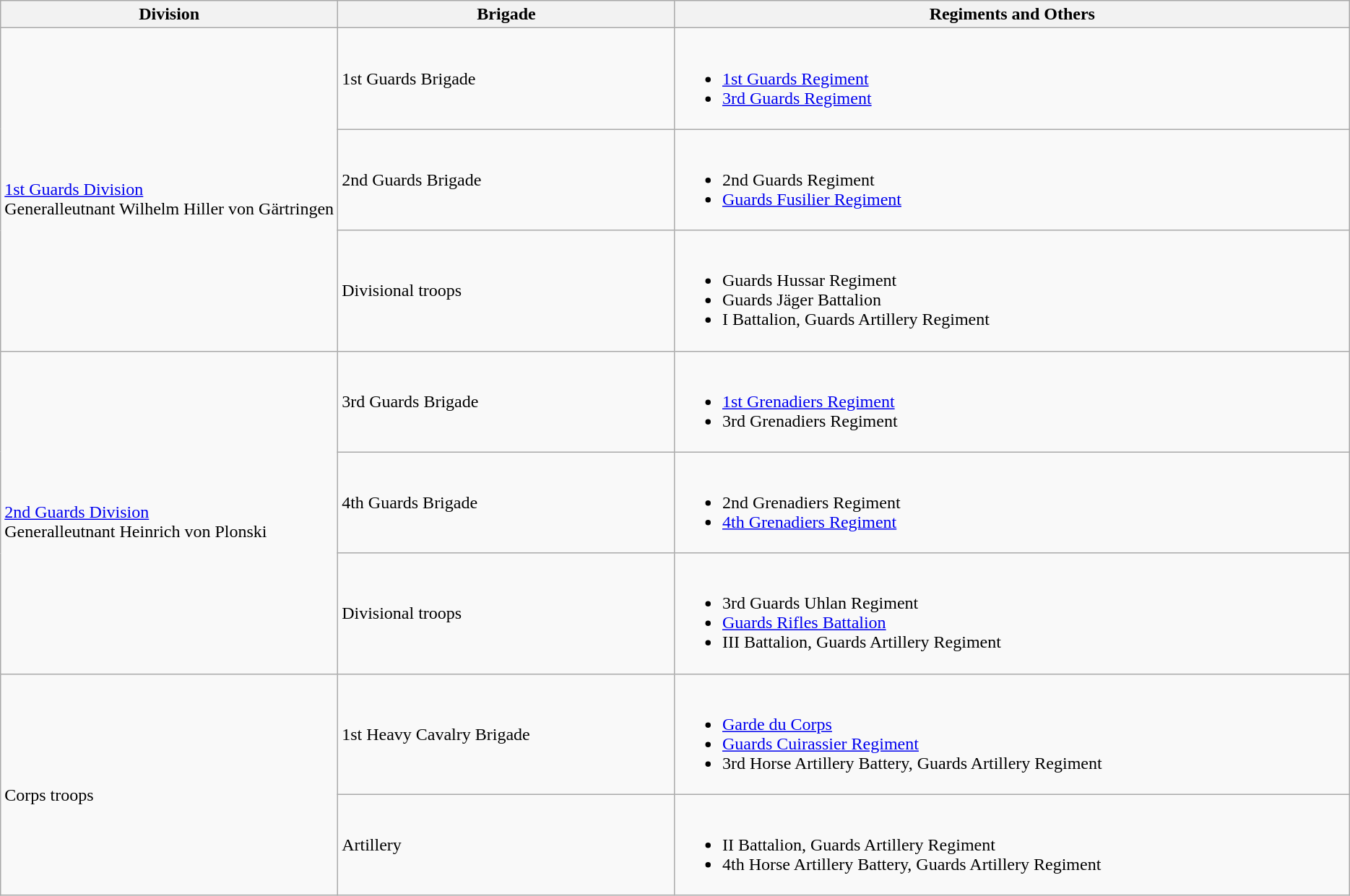<table class="wikitable">
<tr>
<th style="width:25%;">Division</th>
<th style="width:25%;">Brigade</th>
<th>Regiments and Others</th>
</tr>
<tr>
<td rowspan=3><br><a href='#'>1st Guards Division</a>
<br>
Generalleutnant Wilhelm Hiller von Gärtringen</td>
<td>1st Guards Brigade</td>
<td><br><ul><li><a href='#'>1st Guards Regiment</a></li><li><a href='#'>3rd Guards Regiment</a></li></ul></td>
</tr>
<tr>
<td>2nd Guards Brigade</td>
<td><br><ul><li>2nd Guards Regiment</li><li><a href='#'>Guards Fusilier Regiment</a></li></ul></td>
</tr>
<tr>
<td>Divisional troops</td>
<td><br><ul><li>Guards Hussar Regiment</li><li>Guards Jäger Battalion</li><li>I Battalion, Guards Artillery Regiment</li></ul></td>
</tr>
<tr>
<td rowspan=3><br><a href='#'>2nd Guards Division</a>
<br>
Generalleutnant Heinrich von Plonski</td>
<td>3rd Guards Brigade</td>
<td><br><ul><li><a href='#'>1st Grenadiers Regiment</a></li><li>3rd Grenadiers Regiment</li></ul></td>
</tr>
<tr>
<td>4th Guards Brigade</td>
<td><br><ul><li>2nd Grenadiers Regiment</li><li><a href='#'>4th Grenadiers Regiment</a></li></ul></td>
</tr>
<tr>
<td>Divisional troops</td>
<td><br><ul><li>3rd Guards Uhlan Regiment</li><li><a href='#'>Guards Rifles Battalion</a></li><li>III Battalion, Guards Artillery Regiment</li></ul></td>
</tr>
<tr>
<td rowspan=2><br>Corps troops</td>
<td>1st Heavy Cavalry Brigade</td>
<td><br><ul><li><a href='#'>Garde du Corps</a></li><li><a href='#'>Guards Cuirassier Regiment</a></li><li>3rd Horse Artillery Battery, Guards Artillery Regiment</li></ul></td>
</tr>
<tr>
<td>Artillery</td>
<td><br><ul><li>II Battalion, Guards Artillery Regiment</li><li>4th Horse Artillery Battery, Guards Artillery Regiment</li></ul></td>
</tr>
</table>
